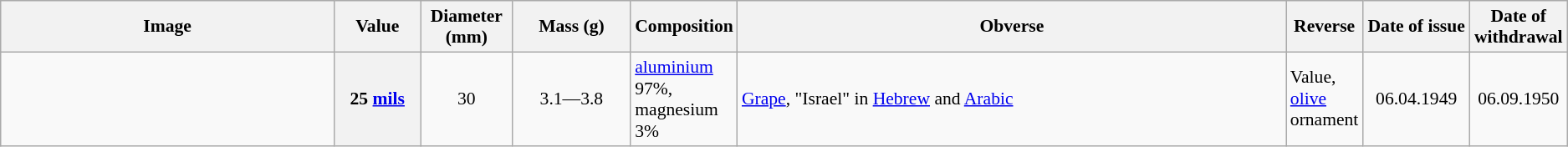<table class="wikitable" align="center" style="font-size: 90%">
<tr>
<th width="25%"><strong>Image</strong></th>
<th width="6%"><strong>Value</strong></th>
<th width="6%"><strong>Diameter (mm)</strong></th>
<th width="8.5%"><strong>Mass (g)</strong></th>
<th><strong>Composition</strong></th>
<th width="41.4%">Obverse</th>
<th><strong>Reverse</strong></th>
<th width="7.1%">Date of issue</th>
<th width="6%">Date of <strong>withdrawal</strong></th>
</tr>
<tr>
<td align="center"></td>
<th>25 <a href='#'>mils</a></th>
<td align="center">30</td>
<td align="center">3.1—3.8</td>
<td><a href='#'>aluminium</a> 97%, magnesium 3%</td>
<td><a href='#'>Grape</a>, "Israel" in <a href='#'>Hebrew</a> and <a href='#'>Arabic</a></td>
<td>Value, <a href='#'>olive</a> ornament</td>
<td align="center">06.04.1949</td>
<td align="center">06.09.1950</td>
</tr>
</table>
